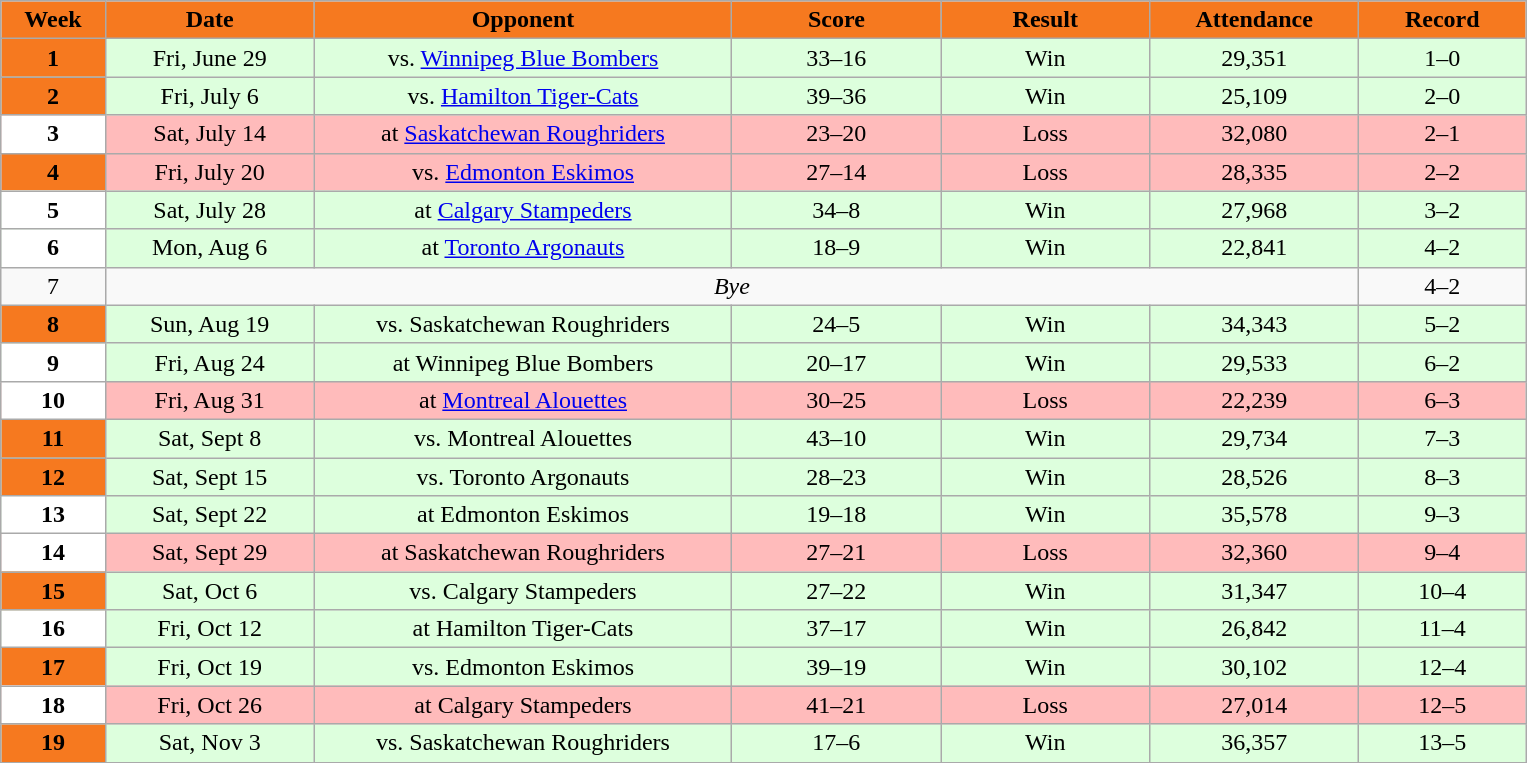<table class="wikitable sortable">
<tr>
<th style="background:#F6791F;color:black;"  width="5%">Week</th>
<th style="background:#F6791F;color:black;"  width="10%">Date</th>
<th style="background:#F6791F;color:black;"  width="20%">Opponent</th>
<th style="background:#F6791F;color:black;"  width="10%">Score</th>
<th style="background:#F6791F;color:black;"  width="10%">Result</th>
<th style="background:#F6791F;color:black;"  width="10%">Attendance</th>
<th style="background:#F6791F;color:black;"  width="8%">Record</th>
</tr>
<tr align="center" bgcolor="#ddffdd">
<td style="text-align:center; background:#F6791F;"><span><strong>1</strong></span></td>
<td>Fri, June 29</td>
<td>vs. <a href='#'>Winnipeg Blue Bombers</a></td>
<td>33–16</td>
<td>Win</td>
<td>29,351</td>
<td>1–0</td>
</tr>
<tr align="center" bgcolor="#ddffdd">
<td style="text-align:center; background:#F6791F;"><span><strong>2</strong></span></td>
<td>Fri, July 6</td>
<td>vs. <a href='#'>Hamilton Tiger-Cats</a></td>
<td>39–36</td>
<td>Win</td>
<td>25,109</td>
<td>2–0</td>
</tr>
<tr align="center" bgcolor="#ffbbbb">
<td style="text-align:center; background:white;"><span><strong>3</strong></span></td>
<td>Sat, July 14</td>
<td>at <a href='#'>Saskatchewan Roughriders</a></td>
<td>23–20</td>
<td>Loss</td>
<td>32,080</td>
<td>2–1</td>
</tr>
<tr align="center" bgcolor="#ffbbbb">
<td style="text-align:center; background:#F6791F;"><span><strong>4</strong></span></td>
<td>Fri, July 20</td>
<td>vs. <a href='#'>Edmonton Eskimos</a></td>
<td>27–14</td>
<td>Loss</td>
<td>28,335</td>
<td>2–2</td>
</tr>
<tr align="center" bgcolor="#ddffdd">
<td style="text-align:center; background:white;"><span><strong>5</strong></span></td>
<td>Sat, July 28</td>
<td>at <a href='#'>Calgary Stampeders</a></td>
<td>34–8</td>
<td>Win</td>
<td>27,968</td>
<td>3–2</td>
</tr>
<tr align="center" bgcolor="#ddffdd">
<td style="text-align:center; background:white;"><span><strong>6</strong></span></td>
<td>Mon, Aug 6</td>
<td>at <a href='#'>Toronto Argonauts</a></td>
<td>18–9</td>
<td>Win</td>
<td>22,841</td>
<td>4–2</td>
</tr>
<tr align="center">
<td>7</td>
<td colspan="5"><em>Bye</em></td>
<td>4–2</td>
</tr>
<tr align="center" bgcolor="#ddffdd">
<td style="text-align:center; background:#F6791F;"><span><strong>8</strong></span></td>
<td>Sun, Aug 19</td>
<td>vs. Saskatchewan Roughriders</td>
<td>24–5</td>
<td>Win</td>
<td>34,343</td>
<td>5–2</td>
</tr>
<tr align="center" bgcolor="#ddffdd">
<td style="text-align:center; background:white;"><span><strong>9</strong></span></td>
<td>Fri, Aug 24</td>
<td>at Winnipeg Blue Bombers</td>
<td>20–17</td>
<td>Win</td>
<td>29,533</td>
<td>6–2</td>
</tr>
<tr align="center" bgcolor="#ffbbbb">
<td style="text-align:center; background:white;"><span><strong>10</strong></span></td>
<td>Fri, Aug 31</td>
<td>at <a href='#'>Montreal Alouettes</a></td>
<td>30–25</td>
<td>Loss</td>
<td>22,239</td>
<td>6–3</td>
</tr>
<tr align="center" bgcolor="#ddffdd">
<td style="text-align:center; background:#F6791F;"><span><strong>11</strong></span></td>
<td>Sat, Sept 8</td>
<td>vs. Montreal Alouettes</td>
<td>43–10</td>
<td>Win</td>
<td>29,734</td>
<td>7–3</td>
</tr>
<tr align="center" bgcolor="#ddffdd">
<td style="text-align:center; background:#F6791F;"><span><strong>12</strong></span></td>
<td>Sat, Sept 15</td>
<td>vs. Toronto Argonauts</td>
<td>28–23</td>
<td>Win</td>
<td>28,526</td>
<td>8–3</td>
</tr>
<tr align="center" bgcolor="#ddffdd">
<td style="text-align:center; background:white;"><span><strong>13</strong></span></td>
<td>Sat, Sept 22</td>
<td>at Edmonton Eskimos</td>
<td>19–18</td>
<td>Win</td>
<td>35,578</td>
<td>9–3</td>
</tr>
<tr align="center" bgcolor="#ffbbbb">
<td style="text-align:center; background:white;"><span><strong>14</strong></span></td>
<td>Sat, Sept 29</td>
<td>at Saskatchewan Roughriders</td>
<td>27–21</td>
<td>Loss</td>
<td>32,360</td>
<td>9–4</td>
</tr>
<tr align="center" bgcolor="#ddffdd">
<td style="text-align:center; background:#F6791F;"><span><strong>15</strong></span></td>
<td>Sat, Oct 6</td>
<td>vs. Calgary Stampeders</td>
<td>27–22</td>
<td>Win</td>
<td>31,347</td>
<td>10–4</td>
</tr>
<tr align="center" bgcolor="#ddffdd">
<td style="text-align:center; background:white;"><span><strong>16</strong></span></td>
<td>Fri, Oct 12</td>
<td>at Hamilton Tiger-Cats</td>
<td>37–17</td>
<td>Win</td>
<td>26,842</td>
<td>11–4</td>
</tr>
<tr align="center" bgcolor="#ddffdd">
<td style="text-align:center; background:#F6791F;"><span><strong>17</strong></span></td>
<td>Fri, Oct 19</td>
<td>vs. Edmonton Eskimos</td>
<td>39–19</td>
<td>Win</td>
<td>30,102</td>
<td>12–4</td>
</tr>
<tr align="center" bgcolor="#ffbbbb">
<td style="text-align:center; background:white;"><span><strong>18</strong></span></td>
<td>Fri, Oct 26</td>
<td>at Calgary Stampeders</td>
<td>41–21</td>
<td>Loss</td>
<td>27,014</td>
<td>12–5</td>
</tr>
<tr align="center" bgcolor="#ddffdd">
<td style="text-align:center; background:#F6791F;"><span><strong>19</strong></span></td>
<td>Sat, Nov 3</td>
<td>vs. Saskatchewan Roughriders</td>
<td>17–6</td>
<td>Win</td>
<td>36,357</td>
<td>13–5</td>
</tr>
<tr>
</tr>
</table>
